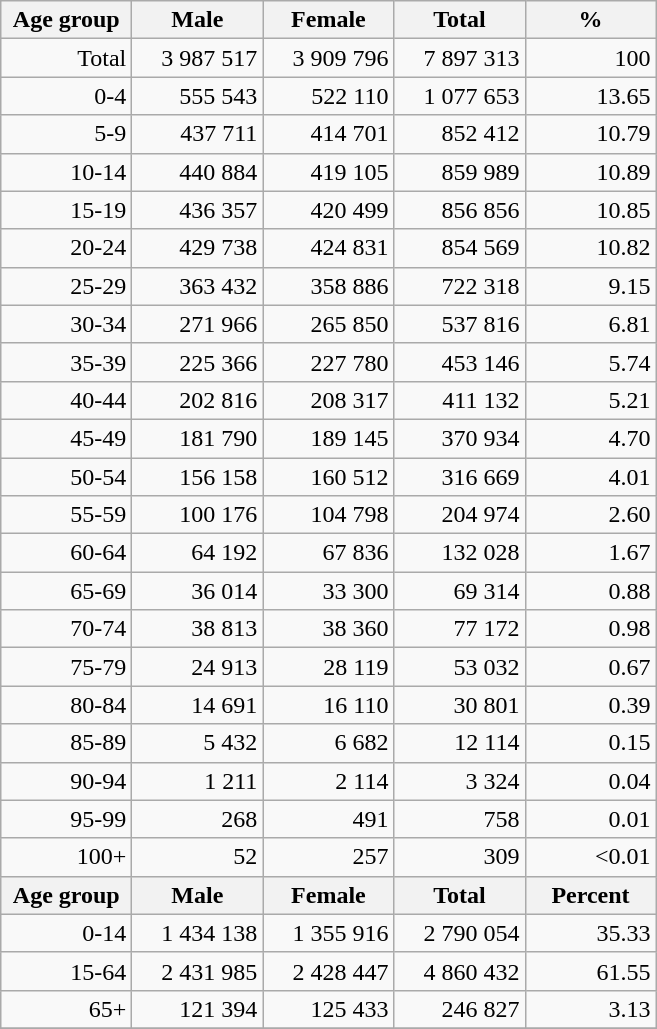<table class="wikitable">
<tr>
<th width="80pt">Age group</th>
<th width="80pt">Male</th>
<th width="80pt">Female</th>
<th width="80pt">Total</th>
<th width="80pt">%</th>
</tr>
<tr>
<td align="right">Total</td>
<td align="right">3 987 517</td>
<td align="right">3 909 796</td>
<td align="right">7 897 313</td>
<td align="right">100</td>
</tr>
<tr>
<td align="right">0-4</td>
<td align="right">555 543</td>
<td align="right">522 110</td>
<td align="right">1 077 653</td>
<td align="right">13.65</td>
</tr>
<tr>
<td align="right">5-9</td>
<td align="right">437 711</td>
<td align="right">414 701</td>
<td align="right">852 412</td>
<td align="right">10.79</td>
</tr>
<tr>
<td align="right">10-14</td>
<td align="right">440 884</td>
<td align="right">419 105</td>
<td align="right">859 989</td>
<td align="right">10.89</td>
</tr>
<tr>
<td align="right">15-19</td>
<td align="right">436 357</td>
<td align="right">420 499</td>
<td align="right">856 856</td>
<td align="right">10.85</td>
</tr>
<tr>
<td align="right">20-24</td>
<td align="right">429 738</td>
<td align="right">424 831</td>
<td align="right">854 569</td>
<td align="right">10.82</td>
</tr>
<tr>
<td align="right">25-29</td>
<td align="right">363 432</td>
<td align="right">358 886</td>
<td align="right">722 318</td>
<td align="right">9.15</td>
</tr>
<tr>
<td align="right">30-34</td>
<td align="right">271 966</td>
<td align="right">265 850</td>
<td align="right">537 816</td>
<td align="right">6.81</td>
</tr>
<tr>
<td align="right">35-39</td>
<td align="right">225 366</td>
<td align="right">227 780</td>
<td align="right">453 146</td>
<td align="right">5.74</td>
</tr>
<tr>
<td align="right">40-44</td>
<td align="right">202 816</td>
<td align="right">208 317</td>
<td align="right">411 132</td>
<td align="right">5.21</td>
</tr>
<tr>
<td align="right">45-49</td>
<td align="right">181 790</td>
<td align="right">189 145</td>
<td align="right">370 934</td>
<td align="right">4.70</td>
</tr>
<tr>
<td align="right">50-54</td>
<td align="right">156 158</td>
<td align="right">160 512</td>
<td align="right">316 669</td>
<td align="right">4.01</td>
</tr>
<tr>
<td align="right">55-59</td>
<td align="right">100 176</td>
<td align="right">104 798</td>
<td align="right">204 974</td>
<td align="right">2.60</td>
</tr>
<tr>
<td align="right">60-64</td>
<td align="right">64 192</td>
<td align="right">67 836</td>
<td align="right">132 028</td>
<td align="right">1.67</td>
</tr>
<tr>
<td align="right">65-69</td>
<td align="right">36 014</td>
<td align="right">33 300</td>
<td align="right">69 314</td>
<td align="right">0.88</td>
</tr>
<tr>
<td align="right">70-74</td>
<td align="right">38 813</td>
<td align="right">38 360</td>
<td align="right">77 172</td>
<td align="right">0.98</td>
</tr>
<tr>
<td align="right">75-79</td>
<td align="right">24 913</td>
<td align="right">28 119</td>
<td align="right">53 032</td>
<td align="right">0.67</td>
</tr>
<tr>
<td align="right">80-84</td>
<td align="right">14 691</td>
<td align="right">16 110</td>
<td align="right">30 801</td>
<td align="right">0.39</td>
</tr>
<tr>
<td align="right">85-89</td>
<td align="right">5 432</td>
<td align="right">6 682</td>
<td align="right">12 114</td>
<td align="right">0.15</td>
</tr>
<tr>
<td align="right">90-94</td>
<td align="right">1 211</td>
<td align="right">2 114</td>
<td align="right">3 324</td>
<td align="right">0.04</td>
</tr>
<tr>
<td align="right">95-99</td>
<td align="right">268</td>
<td align="right">491</td>
<td align="right">758</td>
<td align="right">0.01</td>
</tr>
<tr>
<td align="right">100+</td>
<td align="right">52</td>
<td align="right">257</td>
<td align="right">309</td>
<td align="right"><0.01</td>
</tr>
<tr>
<th width="50">Age group</th>
<th width="80pt">Male</th>
<th width="80">Female</th>
<th width="80">Total</th>
<th width="50">Percent</th>
</tr>
<tr>
<td align="right">0-14</td>
<td align="right">1 434 138</td>
<td align="right">1 355 916</td>
<td align="right">2 790 054</td>
<td align="right">35.33</td>
</tr>
<tr>
<td align="right">15-64</td>
<td align="right">2 431 985</td>
<td align="right">2 428 447</td>
<td align="right">4 860 432</td>
<td align="right">61.55</td>
</tr>
<tr>
<td align="right">65+</td>
<td align="right">121 394</td>
<td align="right">125 433</td>
<td align="right">246 827</td>
<td align="right">3.13</td>
</tr>
<tr>
</tr>
</table>
